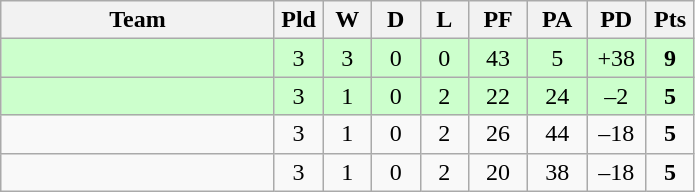<table class="wikitable" style="text-align:center;">
<tr>
<th width=175>Team</th>
<th width=25 abbr="Played">Pld</th>
<th width=25 abbr="Won">W</th>
<th width=25 abbr="Drawn">D</th>
<th width=25 abbr="Lost">L</th>
<th width=32 abbr="Points for">PF</th>
<th width=32 abbr="Points against">PA</th>
<th width=32 abbr="Points difference">PD</th>
<th width=25 abbr="Points">Pts</th>
</tr>
<tr bgcolor=ccffcc>
<td align=left></td>
<td>3</td>
<td>3</td>
<td>0</td>
<td>0</td>
<td>43</td>
<td>5</td>
<td>+38</td>
<td><strong>9</strong></td>
</tr>
<tr bgcolor=ccffcc>
<td align=left></td>
<td>3</td>
<td>1</td>
<td>0</td>
<td>2</td>
<td>22</td>
<td>24</td>
<td>–2</td>
<td><strong>5</strong></td>
</tr>
<tr>
<td align=left></td>
<td>3</td>
<td>1</td>
<td>0</td>
<td>2</td>
<td>26</td>
<td>44</td>
<td>–18</td>
<td><strong>5</strong></td>
</tr>
<tr>
<td align=left></td>
<td>3</td>
<td>1</td>
<td>0</td>
<td>2</td>
<td>20</td>
<td>38</td>
<td>–18</td>
<td><strong>5</strong></td>
</tr>
</table>
